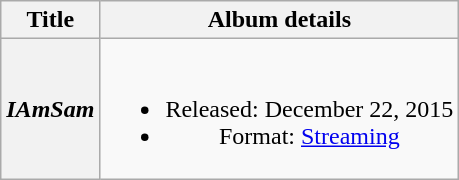<table class="wikitable plainrowheaders" style="text-align:center;" border="1">
<tr>
<th scope="col">Title</th>
<th scope="col">Album details</th>
</tr>
<tr>
<th scope="row"><em>IAmSam</em></th>
<td><br><ul><li>Released: December 22, 2015</li><li>Format: <a href='#'>Streaming</a></li></ul></td>
</tr>
</table>
